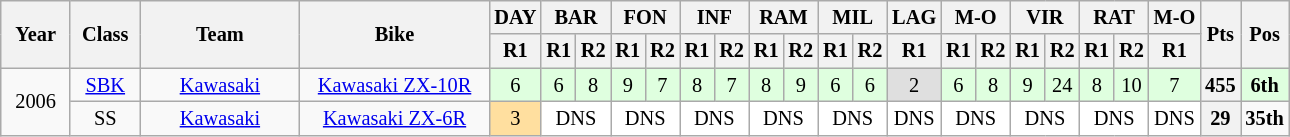<table class="wikitable" style="font-size: 85%; text-align: center">
<tr valign="top">
<th valign="middle" rowspan=2 style="width: 40px;">Year</th>
<th valign="middle" rowspan=2 style="width: 40px;">Class</th>
<th valign="middle" rowspan=2 style="width: 100px;">Team</th>
<th valign="middle" rowspan=2 style="width: 120px;">Bike</th>
<th>DAY<br></th>
<th colspan=2>BAR<br></th>
<th colspan=2>FON<br></th>
<th colspan=2>INF<br></th>
<th colspan=2>RAM<br></th>
<th colspan=2>MIL<br></th>
<th>LAG<br></th>
<th colspan=2>M-O<br></th>
<th colspan=2>VIR<br></th>
<th colspan=2>RAT<br></th>
<th>M-O<br></th>
<th valign="middle" rowspan=2>Pts</th>
<th valign="middle" rowspan=2>Pos</th>
</tr>
<tr>
<th>R1</th>
<th>R1</th>
<th>R2</th>
<th>R1</th>
<th>R2</th>
<th>R1</th>
<th>R2</th>
<th>R1</th>
<th>R2</th>
<th>R1</th>
<th>R2</th>
<th>R1</th>
<th>R1</th>
<th>R2</th>
<th>R1</th>
<th>R2</th>
<th>R1</th>
<th>R2</th>
<th>R1</th>
</tr>
<tr>
<td rowspan=2>2006</td>
<td><a href='#'>SBK</a></td>
<td><a href='#'>Kawasaki</a></td>
<td><a href='#'>Kawasaki ZX-10R</a></td>
<td style="background:#dfffdf;">6</td>
<td style="background:#dfffdf;">6</td>
<td style="background:#dfffdf;">8</td>
<td style="background:#dfffdf;">9</td>
<td style="background:#dfffdf;">7</td>
<td style="background:#dfffdf;">8</td>
<td style="background:#dfffdf;">7</td>
<td style="background:#dfffdf;">8</td>
<td style="background:#dfffdf;">9</td>
<td style="background:#dfffdf;">6</td>
<td style="background:#dfffdf;">6</td>
<td style="background:#dfdfdf;">2</td>
<td style="background:#dfffdf;">6</td>
<td style="background:#dfffdf;">8</td>
<td style="background:#dfffdf;">9</td>
<td style="background:#dfffdf;">24</td>
<td style="background:#dfffdf;">8</td>
<td style="background:#dfffdf;">10</td>
<td style="background:#dfffdf;">7</td>
<th>455</th>
<td style="background:#dfffdf;"><strong>6th</strong></td>
</tr>
<tr>
<td>SS</td>
<td><a href='#'>Kawasaki</a></td>
<td><a href='#'>Kawasaki ZX-6R</a></td>
<td style="background:#ffdf9f;">3</td>
<td style="background:#ffffff;" colspan=2>DNS</td>
<td style="background:#ffffff;" colspan=2>DNS</td>
<td style="background:#ffffff;" colspan=2>DNS</td>
<td style="background:#ffffff;" colspan=2>DNS</td>
<td style="background:#ffffff;" colspan=2>DNS</td>
<td style="background:#ffffff;">DNS</td>
<td style="background:#ffffff;" colspan=2>DNS</td>
<td style="background:#ffffff;" colspan=2>DNS</td>
<td style="background:#ffffff;" colspan=2>DNS</td>
<td style="background:#ffffff;">DNS</td>
<th>29</th>
<td style="background:#fffff;"><strong>35th</strong></td>
</tr>
</table>
